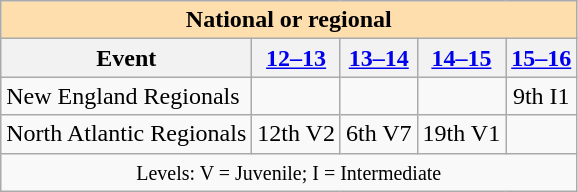<table class="wikitable" style="text-align:center">
<tr>
<th style="background-color: #ffdead; " colspan=5 align=center>National or regional</th>
</tr>
<tr>
<th>Event</th>
<th><a href='#'>12–13</a></th>
<th><a href='#'>13–14</a></th>
<th><a href='#'>14–15</a></th>
<th><a href='#'>15–16</a></th>
</tr>
<tr>
<td align=left>New England Regionals</td>
<td></td>
<td></td>
<td></td>
<td>9th I1</td>
</tr>
<tr>
<td align=left>North Atlantic Regionals</td>
<td>12th V2</td>
<td>6th V7</td>
<td>19th V1</td>
<td></td>
</tr>
<tr>
<td colspan=5 align=center><small> Levels: V = Juvenile; I = Intermediate </small></td>
</tr>
</table>
